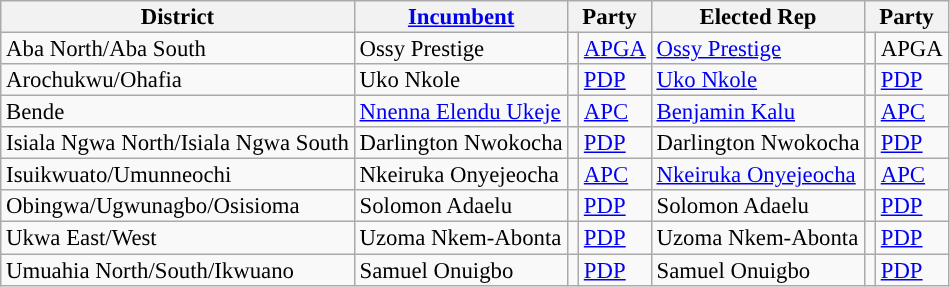<table class="sortable wikitable" style="font-size:95%;line-height:14px;">
<tr>
<th class="unsortable">District</th>
<th class="unsortable"><a href='#'>Incumbent</a></th>
<th colspan="2">Party</th>
<th class="unsortable">Elected Rep</th>
<th colspan="2">Party</th>
</tr>
<tr>
<td>Aba North/Aba South</td>
<td>Ossy Prestige</td>
<td style="background:"></td>
<td><a href='#'>APGA</a></td>
<td><a href='#'>Ossy Prestige</a></td>
<td style="background:"></td>
<td>APGA</td>
</tr>
<tr>
<td>Arochukwu/Ohafia</td>
<td>Uko Nkole</td>
<td style="background:"></td>
<td><a href='#'>PDP</a></td>
<td><a href='#'>Uko Nkole</a></td>
<td style="background:"></td>
<td><a href='#'>PDP</a></td>
</tr>
<tr>
<td>Bende</td>
<td><a href='#'>Nnenna Elendu Ukeje</a></td>
<td style="background:"></td>
<td><a href='#'>APC</a></td>
<td><a href='#'>Benjamin Kalu</a></td>
<td style="background:"></td>
<td><a href='#'>APC</a></td>
</tr>
<tr>
<td>Isiala Ngwa North/Isiala Ngwa South</td>
<td>Darlington Nwokocha</td>
<td style="background:"></td>
<td><a href='#'>PDP</a></td>
<td>Darlington Nwokocha</td>
<td style="background:"></td>
<td><a href='#'>PDP</a></td>
</tr>
<tr>
<td>Isuikwuato/Umunneochi</td>
<td>Nkeiruka Onyejeocha</td>
<td style="background:"></td>
<td><a href='#'>APC</a></td>
<td><a href='#'>Nkeiruka Onyejeocha</a></td>
<td style="background:"></td>
<td><a href='#'>APC</a></td>
</tr>
<tr>
<td>Obingwa/Ugwunagbo/Osisioma</td>
<td>Solomon Adaelu</td>
<td style="background:"></td>
<td><a href='#'>PDP</a></td>
<td>Solomon Adaelu</td>
<td style="background:"></td>
<td><a href='#'>PDP</a></td>
</tr>
<tr>
<td>Ukwa East/West</td>
<td>Uzoma Nkem-Abonta</td>
<td style="background:"></td>
<td><a href='#'>PDP</a></td>
<td>Uzoma Nkem-Abonta</td>
<td style="background:"></td>
<td><a href='#'>PDP</a></td>
</tr>
<tr>
<td>Umuahia North/South/Ikwuano</td>
<td>Samuel Onuigbo</td>
<td style="background:"></td>
<td><a href='#'>PDP</a></td>
<td>Samuel Onuigbo</td>
<td style="background:"></td>
<td><a href='#'>PDP</a></td>
</tr>
</table>
